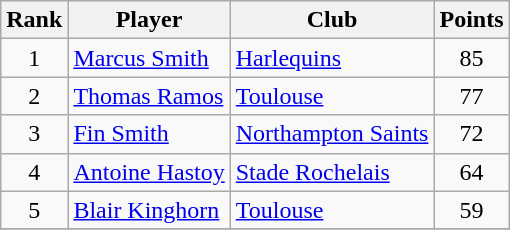<table class="wikitable" style="text-align:center">
<tr>
<th>Rank</th>
<th>Player</th>
<th>Club</th>
<th>Points</th>
</tr>
<tr>
<td>1</td>
<td align=left> <a href='#'>Marcus Smith</a></td>
<td align=left> <a href='#'>Harlequins</a></td>
<td>85</td>
</tr>
<tr>
<td>2</td>
<td align=left> <a href='#'>Thomas Ramos</a></td>
<td align=left> <a href='#'>Toulouse</a></td>
<td>77</td>
</tr>
<tr>
<td>3</td>
<td align=left> <a href='#'>Fin Smith</a></td>
<td align=left> <a href='#'>Northampton Saints</a></td>
<td>72</td>
</tr>
<tr>
<td>4</td>
<td align=left> <a href='#'>Antoine Hastoy</a></td>
<td align=left> <a href='#'>Stade Rochelais</a></td>
<td>64</td>
</tr>
<tr>
<td>5</td>
<td align=left> <a href='#'>Blair Kinghorn</a></td>
<td align=left> <a href='#'>Toulouse</a></td>
<td>59</td>
</tr>
<tr>
</tr>
</table>
